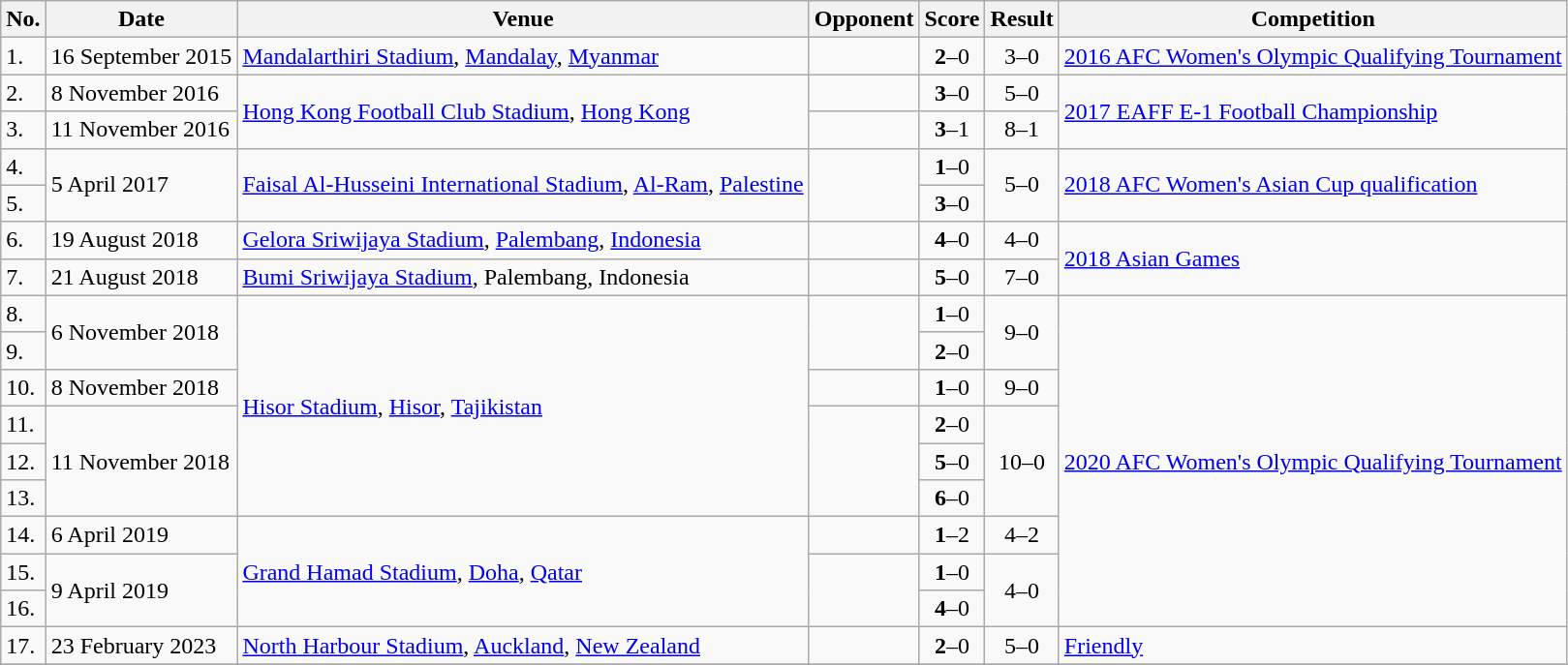<table class="wikitable">
<tr>
<th>No.</th>
<th>Date</th>
<th>Venue</th>
<th>Opponent</th>
<th>Score</th>
<th>Result</th>
<th>Competition</th>
</tr>
<tr>
<td>1.</td>
<td>16 September 2015</td>
<td><a href='#'>Mandalarthiri Stadium</a>, <a href='#'>Mandalay</a>, <a href='#'>Myanmar</a></td>
<td></td>
<td align=center><strong>2</strong>–0</td>
<td align=center>3–0</td>
<td><a href='#'>2016 AFC Women's Olympic Qualifying Tournament</a></td>
</tr>
<tr>
<td>2.</td>
<td>8 November 2016</td>
<td rowspan=2><a href='#'>Hong Kong Football Club Stadium</a>, <a href='#'>Hong Kong</a></td>
<td></td>
<td align=center><strong>3</strong>–0</td>
<td align=center>5–0</td>
<td rowspan=2><a href='#'>2017 EAFF E-1 Football Championship</a></td>
</tr>
<tr>
<td>3.</td>
<td>11 November 2016</td>
<td></td>
<td align=center><strong>3</strong>–1</td>
<td align=center>8–1</td>
</tr>
<tr>
<td>4.</td>
<td rowspan="2">5 April 2017</td>
<td rowspan="2"><a href='#'>Faisal Al-Husseini International Stadium</a>, <a href='#'>Al-Ram</a>, <a href='#'>Palestine</a></td>
<td rowspan="2"></td>
<td align=center><strong>1</strong>–0</td>
<td rowspan="2" align=center>5–0</td>
<td rowspan="2"><a href='#'>2018 AFC Women's Asian Cup qualification</a></td>
</tr>
<tr>
<td>5.</td>
<td align=center><strong>3</strong>–0</td>
</tr>
<tr>
<td>6.</td>
<td>19 August 2018</td>
<td><a href='#'>Gelora Sriwijaya Stadium</a>, <a href='#'>Palembang</a>, <a href='#'>Indonesia</a></td>
<td></td>
<td align=center><strong>4</strong>–0</td>
<td align=center>4–0</td>
<td rowspan=2><a href='#'>2018 Asian Games</a></td>
</tr>
<tr>
<td>7.</td>
<td>21 August 2018</td>
<td><a href='#'>Bumi Sriwijaya Stadium</a>, Palembang, Indonesia</td>
<td></td>
<td align=center><strong>5</strong>–0</td>
<td align=center>7–0</td>
</tr>
<tr>
<td>8.</td>
<td rowspan=2>6 November 2018</td>
<td rowspan=6><a href='#'>Hisor Stadium</a>, <a href='#'>Hisor</a>, <a href='#'>Tajikistan</a></td>
<td rowspan=2></td>
<td align=center><strong>1</strong>–0</td>
<td rowspan=2 align=center>9–0</td>
<td rowspan=9><a href='#'>2020 AFC Women's Olympic Qualifying Tournament</a></td>
</tr>
<tr>
<td>9.</td>
<td align=center><strong>2</strong>–0</td>
</tr>
<tr>
<td>10.</td>
<td>8 November 2018</td>
<td></td>
<td align=center><strong>1</strong>–0</td>
<td align=center>9–0</td>
</tr>
<tr>
<td>11.</td>
<td rowspan=3>11 November 2018</td>
<td rowspan=3></td>
<td align=center><strong>2</strong>–0</td>
<td rowspan=3 align=center>10–0</td>
</tr>
<tr>
<td>12.</td>
<td align=center><strong>5</strong>–0</td>
</tr>
<tr>
<td>13.</td>
<td align=center><strong>6</strong>–0</td>
</tr>
<tr>
<td>14.</td>
<td>6 April 2019</td>
<td rowspan=3><a href='#'>Grand Hamad Stadium</a>, <a href='#'>Doha</a>, <a href='#'>Qatar</a></td>
<td></td>
<td align=center><strong>1</strong>–2</td>
<td align=center>4–2</td>
</tr>
<tr>
<td>15.</td>
<td rowspan=2>9 April 2019</td>
<td rowspan=2></td>
<td align=center><strong>1</strong>–0</td>
<td rowspan=2 align=center>4–0</td>
</tr>
<tr>
<td>16.</td>
<td align=center><strong>4</strong>–0</td>
</tr>
<tr>
<td>17.</td>
<td>23 February 2023</td>
<td><a href='#'>North Harbour Stadium</a>, <a href='#'>Auckland</a>, <a href='#'>New Zealand</a></td>
<td></td>
<td align=center><strong>2</strong>–0</td>
<td align=center>5–0</td>
<td><a href='#'>Friendly</a></td>
</tr>
<tr>
</tr>
</table>
